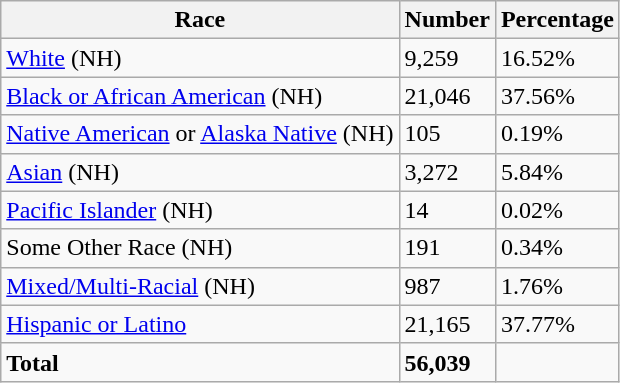<table class="wikitable">
<tr>
<th>Race</th>
<th>Number</th>
<th>Percentage</th>
</tr>
<tr>
<td><a href='#'>White</a> (NH)</td>
<td>9,259</td>
<td>16.52%</td>
</tr>
<tr>
<td><a href='#'>Black or African American</a> (NH)</td>
<td>21,046</td>
<td>37.56%</td>
</tr>
<tr>
<td><a href='#'>Native American</a> or <a href='#'>Alaska Native</a> (NH)</td>
<td>105</td>
<td>0.19%</td>
</tr>
<tr>
<td><a href='#'>Asian</a> (NH)</td>
<td>3,272</td>
<td>5.84%</td>
</tr>
<tr>
<td><a href='#'>Pacific Islander</a> (NH)</td>
<td>14</td>
<td>0.02%</td>
</tr>
<tr>
<td>Some Other Race (NH)</td>
<td>191</td>
<td>0.34%</td>
</tr>
<tr>
<td><a href='#'>Mixed/Multi-Racial</a> (NH)</td>
<td>987</td>
<td>1.76%</td>
</tr>
<tr>
<td><a href='#'>Hispanic or Latino</a></td>
<td>21,165</td>
<td>37.77%</td>
</tr>
<tr>
<td><strong>Total</strong></td>
<td><strong>56,039</strong></td>
<td></td>
</tr>
</table>
